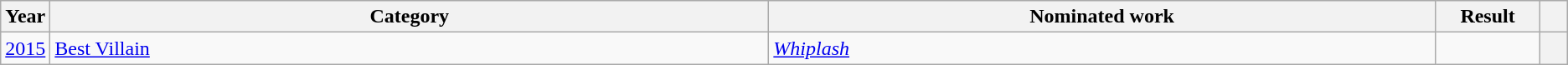<table class=wikitable>
<tr>
<th scope="col" style="width:1em;">Year</th>
<th scope="col" style="width:39em;">Category</th>
<th scope="col" style="width:36em;">Nominated work</th>
<th scope="col" style="width:5em;">Result</th>
<th scope="col" style="width:1em;"></th>
</tr>
<tr>
<td><a href='#'>2015</a></td>
<td><a href='#'>Best Villain</a></td>
<td><em><a href='#'>Whiplash</a></em></td>
<td></td>
<th align=center></th>
</tr>
</table>
